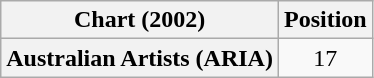<table class="wikitable plainrowheaders" style="text-align:center">
<tr>
<th>Chart (2002)</th>
<th>Position</th>
</tr>
<tr>
<th scope="row">Australian Artists (ARIA)</th>
<td>17</td>
</tr>
</table>
